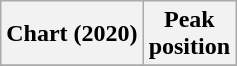<table class="wikitable plainrowheaders" style="text-align:center;">
<tr>
<th scope="col">Chart (2020)</th>
<th scope="col">Peak<br>position</th>
</tr>
<tr>
</tr>
</table>
